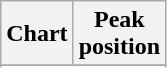<table class="wikitable sortable plainrowheaders" style="text-align:center">
<tr>
<th scope="col">Chart</th>
<th scope="col">Peak<br>position</th>
</tr>
<tr>
</tr>
<tr>
</tr>
<tr>
</tr>
<tr>
</tr>
</table>
